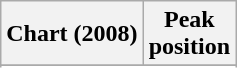<table class="wikitable sortable plainrowheaders">
<tr>
<th scope="col">Chart (2008)</th>
<th scope="col">Peak<br>position</th>
</tr>
<tr>
</tr>
<tr>
</tr>
<tr>
</tr>
<tr>
</tr>
<tr>
</tr>
<tr>
</tr>
<tr>
</tr>
<tr>
</tr>
</table>
